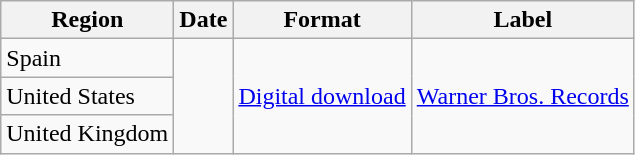<table class="wikitable">
<tr>
<th>Region</th>
<th>Date</th>
<th>Format</th>
<th>Label</th>
</tr>
<tr>
<td>Spain</td>
<td rowspan="3"></td>
<td rowspan="3"><a href='#'>Digital download</a></td>
<td rowspan="3"><a href='#'>Warner Bros. Records</a></td>
</tr>
<tr>
<td>United States</td>
</tr>
<tr>
<td>United Kingdom</td>
</tr>
</table>
